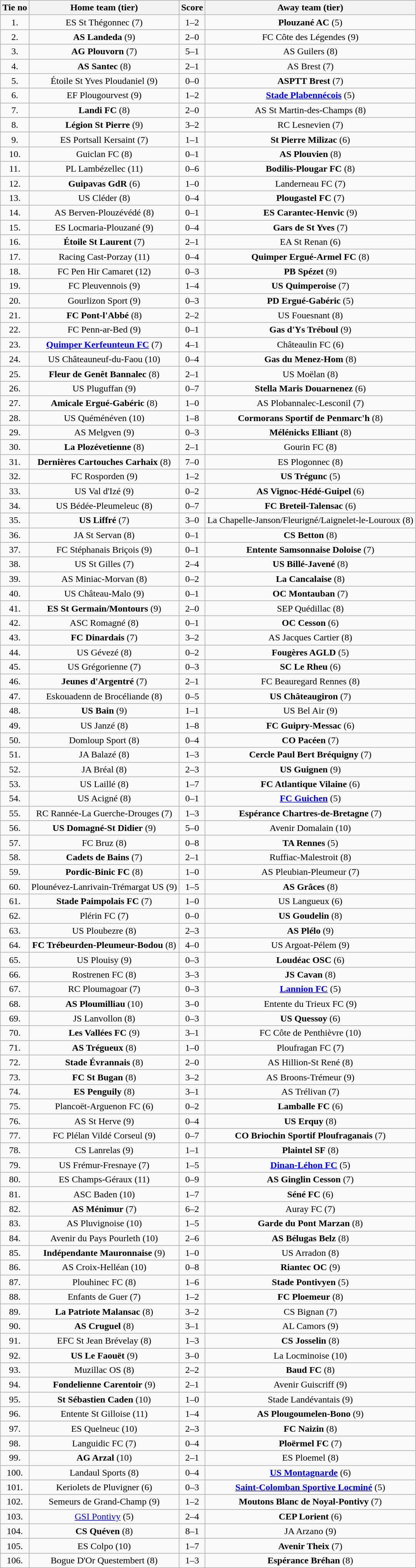<table class="wikitable" style="text-align: center">
<tr>
<th>Tie no</th>
<th>Home team (tier)</th>
<th>Score</th>
<th>Away team (tier)</th>
</tr>
<tr>
<td>1.</td>
<td>ES St Thégonnec (7)</td>
<td>1–2 </td>
<td><strong>Plouzané AC</strong> (5)</td>
</tr>
<tr>
<td>2.</td>
<td><strong>AS Landeda</strong> (9)</td>
<td>2–0</td>
<td>FC Côte des Légendes (9)</td>
</tr>
<tr>
<td>3.</td>
<td><strong>AG Plouvorn</strong> (7)</td>
<td>5–1</td>
<td>AS Guilers (8)</td>
</tr>
<tr>
<td>4.</td>
<td><strong>AS Santec</strong> (8)</td>
<td>2–1</td>
<td>AS Brest (7)</td>
</tr>
<tr>
<td>5.</td>
<td>Étoile St Yves Ploudaniel (9)</td>
<td>0–0 </td>
<td><strong>ASPTT Brest</strong> (7)</td>
</tr>
<tr>
<td>6.</td>
<td>EF Plougourvest (9)</td>
<td>1–2 </td>
<td><strong><a href='#'>Stade Plabennécois</a></strong> (5)</td>
</tr>
<tr>
<td>7.</td>
<td><strong>Landi FC</strong> (8)</td>
<td>2–0</td>
<td>AS St Martin-des-Champs (8)</td>
</tr>
<tr>
<td>8.</td>
<td><strong>Légion St Pierre</strong> (9)</td>
<td>3–2</td>
<td>RC Lesnevien (7)</td>
</tr>
<tr>
<td>9.</td>
<td>ES Portsall Kersaint (7)</td>
<td>1–1 </td>
<td><strong>St Pierre Milizac</strong> (6)</td>
</tr>
<tr>
<td>10.</td>
<td>Guiclan FC (8)</td>
<td>0–1 </td>
<td><strong>AS Plouvien</strong> (8)</td>
</tr>
<tr>
<td>11.</td>
<td>PL Lambézellec (11)</td>
<td>0–6</td>
<td><strong>Bodilis-Plougar FC</strong> (8)</td>
</tr>
<tr>
<td>12.</td>
<td><strong>Guipavas GdR</strong> (6)</td>
<td>1–0</td>
<td>Landerneau FC (7)</td>
</tr>
<tr>
<td>13.</td>
<td>US Cléder (8)</td>
<td>0–4</td>
<td><strong>Plougastel FC</strong> (7)</td>
</tr>
<tr>
<td>14.</td>
<td>AS Berven-Plouzévédé (8)</td>
<td>0–1</td>
<td><strong>ES Carantec-Henvic</strong> (9)</td>
</tr>
<tr>
<td>15.</td>
<td>ES Locmaria-Plouzané (9)</td>
<td>0–4</td>
<td><strong>Gars de St Yves</strong> (7)</td>
</tr>
<tr>
<td>16.</td>
<td><strong>Étoile St Laurent</strong> (7)</td>
<td>2–1</td>
<td>EA St Renan (6)</td>
</tr>
<tr>
<td>17.</td>
<td>Racing Cast-Porzay (11)</td>
<td>0–4</td>
<td><strong>Quimper Ergué-Armel FC</strong> (8)</td>
</tr>
<tr>
<td>18.</td>
<td>FC Pen Hir Camaret (12)</td>
<td>0–3</td>
<td><strong>PB Spézet</strong> (9)</td>
</tr>
<tr>
<td>19.</td>
<td>FC Pleuvennois (9)</td>
<td>1–4 </td>
<td><strong>US Quimperoise</strong> (7)</td>
</tr>
<tr>
<td>20.</td>
<td>Gourlizon Sport (9)</td>
<td>0–3</td>
<td><strong>PD Ergué-Gabéric</strong> (5)</td>
</tr>
<tr>
<td>21.</td>
<td><strong>FC Pont-l'Abbé</strong> (8)</td>
<td>2–2 </td>
<td>US Fouesnant (8)</td>
</tr>
<tr>
<td>22.</td>
<td>FC Penn-ar-Bed (9)</td>
<td>0–1 </td>
<td><strong>Gas d'Ys Tréboul</strong> (9)</td>
</tr>
<tr>
<td>23.</td>
<td><strong><a href='#'>Quimper Kerfeunteun FC</a></strong> (7)</td>
<td>4–1 </td>
<td>Châteaulin FC (6)</td>
</tr>
<tr>
<td>24.</td>
<td>US Châteauneuf-du-Faou (10)</td>
<td>0–4</td>
<td><strong>Gas du Menez-Hom</strong> (8)</td>
</tr>
<tr>
<td>25.</td>
<td><strong>Fleur de Genêt Bannalec</strong> (8)</td>
<td>2–1</td>
<td>US Moëlan (8)</td>
</tr>
<tr>
<td>26.</td>
<td>US Pluguffan (9)</td>
<td>0–7</td>
<td><strong>Stella Maris Douarnenez</strong> (6)</td>
</tr>
<tr>
<td>27.</td>
<td><strong>Amicale Ergué-Gabéric</strong> (8)</td>
<td>1–0</td>
<td>AS Plobannalec-Lesconil (7)</td>
</tr>
<tr>
<td>28.</td>
<td>US Quéménéven (10)</td>
<td>1–8</td>
<td><strong>Cormorans Sportif de Penmarc'h</strong> (8)</td>
</tr>
<tr>
<td>29.</td>
<td>AS Melgven (9)</td>
<td>0–3</td>
<td><strong>Mélénicks Elliant</strong> (8)</td>
</tr>
<tr>
<td>30.</td>
<td><strong>La Plozévetienne</strong> (8)</td>
<td>2–1</td>
<td>Gourin FC (8)</td>
</tr>
<tr>
<td>31.</td>
<td><strong>Dernières Cartouches Carhaix</strong> (8)</td>
<td>7–0</td>
<td>ES Plogonnec (8)</td>
</tr>
<tr>
<td>32.</td>
<td>FC Rosporden (9)</td>
<td>1–2</td>
<td><strong>US Trégunc</strong> (5)</td>
</tr>
<tr>
<td>33.</td>
<td>US Val d'Izé (9)</td>
<td>0–2</td>
<td><strong>AS Vignoc-Hédé-Guipel</strong> (6)</td>
</tr>
<tr>
<td>34.</td>
<td>US Bédée-Pleumeleuc (8)</td>
<td>0–7</td>
<td><strong>FC Breteil-Talensac</strong> (6)</td>
</tr>
<tr>
<td>35.</td>
<td><strong>US Liffré</strong> (7)</td>
<td>3–0</td>
<td>La Chapelle-Janson/Fleurigné/Laignelet-le-Louroux (8)</td>
</tr>
<tr>
<td>36.</td>
<td>JA St Servan (8)</td>
<td>0–1</td>
<td><strong>CS Betton</strong> (8)</td>
</tr>
<tr>
<td>37.</td>
<td>FC Stéphanais Briçois (9)</td>
<td>0–1</td>
<td><strong>Entente Samsonnaise Doloise</strong> (7)</td>
</tr>
<tr>
<td>38.</td>
<td>US St Gilles (7)</td>
<td>2–4</td>
<td><strong>US Billé-Javené</strong> (8)</td>
</tr>
<tr>
<td>39.</td>
<td>AS Miniac-Morvan (8)</td>
<td>0–2</td>
<td><strong>La Cancalaise</strong> (8)</td>
</tr>
<tr>
<td>40.</td>
<td>US Château-Malo (9)</td>
<td>0–1</td>
<td><strong>OC Montauban</strong> (7)</td>
</tr>
<tr>
<td>41.</td>
<td><strong>ES St Germain/Montours</strong> (9)</td>
<td>2–0</td>
<td>SEP Quédillac (8)</td>
</tr>
<tr>
<td>42.</td>
<td>ASC Romagné (8)</td>
<td>0–1</td>
<td><strong>OC Cesson</strong> (6)</td>
</tr>
<tr>
<td>43.</td>
<td><strong>FC Dinardais</strong> (7)</td>
<td>3–2 </td>
<td>AS Jacques Cartier (8)</td>
</tr>
<tr>
<td>44.</td>
<td>US Gévezé (8)</td>
<td>0–2</td>
<td><strong>Fougères AGLD</strong> (5)</td>
</tr>
<tr>
<td>45.</td>
<td>US Grégorienne (7)</td>
<td>0–3</td>
<td><strong>SC Le Rheu</strong> (6)</td>
</tr>
<tr>
<td>46.</td>
<td><strong>Jeunes d'Argentré</strong> (7)</td>
<td>2–1</td>
<td>FC Beauregard Rennes (8)</td>
</tr>
<tr>
<td>47.</td>
<td>Eskouadenn de Brocéliande (8)</td>
<td>0–5</td>
<td><strong>US Châteaugiron</strong> (7)</td>
</tr>
<tr>
<td>48.</td>
<td><strong>US Bain</strong> (9)</td>
<td>1–1 </td>
<td>US Bel Air (9)</td>
</tr>
<tr>
<td>49.</td>
<td>US Janzé (8)</td>
<td>1–8</td>
<td><strong>FC Guipry-Messac</strong> (6)</td>
</tr>
<tr>
<td>50.</td>
<td>Domloup Sport (8)</td>
<td>0–4</td>
<td><strong>CO Pacéen</strong> (7)</td>
</tr>
<tr>
<td>51.</td>
<td>JA Balazé (8)</td>
<td>1–3</td>
<td><strong>Cercle Paul Bert Bréquigny</strong> (7)</td>
</tr>
<tr>
<td>52.</td>
<td>JA Bréal (8)</td>
<td>2–3</td>
<td><strong>US Guignen</strong> (9)</td>
</tr>
<tr>
<td>53.</td>
<td>US Laillé (8)</td>
<td>1–7</td>
<td><strong>FC Atlantique Vilaine</strong> (6)</td>
</tr>
<tr>
<td>54.</td>
<td>US Acigné (8)</td>
<td>0–1</td>
<td><strong><a href='#'>FC Guichen</a></strong> (5)</td>
</tr>
<tr>
<td>55.</td>
<td>RC Rannée-La Guerche-Drouges (7)</td>
<td>1–3</td>
<td><strong>Espérance Chartres-de-Bretagne</strong> (7)</td>
</tr>
<tr>
<td>56.</td>
<td><strong>US Domagné-St Didier</strong> (9)</td>
<td>5–0</td>
<td>Avenir Domalain (10)</td>
</tr>
<tr>
<td>57.</td>
<td>FC Bruz (8)</td>
<td>0–8</td>
<td><strong>TA Rennes</strong> (5)</td>
</tr>
<tr>
<td>58.</td>
<td><strong>Cadets de Bains</strong> (7)</td>
<td>2–1 </td>
<td>Ruffiac-Malestroit (8)</td>
</tr>
<tr>
<td>59.</td>
<td><strong>Pordic-Binic FC</strong> (8)</td>
<td>1–0</td>
<td>AS Pleubian-Pleumeur (7)</td>
</tr>
<tr>
<td>60.</td>
<td>Plounévez-Lanrivain-Trémargat US (9)</td>
<td>1–5</td>
<td><strong>AS Grâces</strong> (8)</td>
</tr>
<tr>
<td>61.</td>
<td><strong>Stade Paimpolais FC</strong> (7)</td>
<td>1–0</td>
<td>US Langueux (6)</td>
</tr>
<tr>
<td>62.</td>
<td>Plérin FC (7)</td>
<td>0–0 </td>
<td><strong>US Goudelin</strong> (8)</td>
</tr>
<tr>
<td>63.</td>
<td>US Ploubezre (8)</td>
<td>2–3</td>
<td><strong>AS Plélo</strong> (9)</td>
</tr>
<tr>
<td>64.</td>
<td><strong>FC Trébeurden-Pleumeur-Bodou</strong> (8)</td>
<td>4–0</td>
<td>US Argoat-Pélem (9)</td>
</tr>
<tr>
<td>65.</td>
<td>US Plouisy (9)</td>
<td>0–3</td>
<td><strong>Loudéac OSC</strong> (6)</td>
</tr>
<tr>
<td>66.</td>
<td>Rostrenen FC (8)</td>
<td>3–3 </td>
<td><strong>JS Cavan</strong> (8)</td>
</tr>
<tr>
<td>67.</td>
<td>RC Ploumagoar (7)</td>
<td>0–3</td>
<td><strong><a href='#'>Lannion FC</a></strong> (5)</td>
</tr>
<tr>
<td>68.</td>
<td><strong>AS Ploumilliau</strong> (10)</td>
<td>3–0</td>
<td>Entente du Trieux FC (9)</td>
</tr>
<tr>
<td>69.</td>
<td>JS Lanvollon (8)</td>
<td>0–3</td>
<td><strong>US Quessoy</strong> (6)</td>
</tr>
<tr>
<td>70.</td>
<td><strong>Les Vallées FC</strong> (9)</td>
<td>3–1 </td>
<td>FC Côte de Penthièvre (10)</td>
</tr>
<tr>
<td>71.</td>
<td><strong>AS Trégueux</strong> (8)</td>
<td>1–0</td>
<td>Ploufragan FC (7)</td>
</tr>
<tr>
<td>72.</td>
<td><strong>Stade Évrannais</strong> (8)</td>
<td>2–0</td>
<td>AS Hillion-St René (8)</td>
</tr>
<tr>
<td>73.</td>
<td><strong>FC St Bugan</strong> (8)</td>
<td>3–2</td>
<td>AS Broons-Trémeur (9)</td>
</tr>
<tr>
<td>74.</td>
<td><strong>ES Penguily</strong> (8)</td>
<td>3–1</td>
<td>AS Trélivan (7)</td>
</tr>
<tr>
<td>75.</td>
<td>Plancoët-Arguenon FC (6)</td>
<td>0–2</td>
<td><strong>Lamballe FC</strong> (6)</td>
</tr>
<tr>
<td>76.</td>
<td>AS St Herve (9)</td>
<td>0–4</td>
<td><strong>US Erquy</strong> (8)</td>
</tr>
<tr>
<td>77.</td>
<td>FC Plélan Vildé Corseul (9)</td>
<td>0–7</td>
<td><strong>CO Briochin Sportif Ploufraganais</strong> (7)</td>
</tr>
<tr>
<td>78.</td>
<td>CS Lanrelas (9)</td>
<td>1–1 </td>
<td><strong>Plaintel SF</strong> (8)</td>
</tr>
<tr>
<td>79.</td>
<td>US Frémur-Fresnaye (7)</td>
<td>1–5</td>
<td><strong><a href='#'>Dinan-Léhon FC</a></strong> (5)</td>
</tr>
<tr>
<td>80.</td>
<td>ES Champs-Géraux (11)</td>
<td>0–9</td>
<td><strong>AS Ginglin Cesson</strong> (7)</td>
</tr>
<tr>
<td>81.</td>
<td>ASC Baden (10)</td>
<td>1–7</td>
<td><strong>Séné FC</strong> (6)</td>
</tr>
<tr>
<td>82.</td>
<td><strong>AS Ménimur</strong> (7)</td>
<td>6–2</td>
<td>Auray FC (7)</td>
</tr>
<tr>
<td>83.</td>
<td>AS Pluvignoise (10)</td>
<td>1–5</td>
<td><strong>Garde du Pont Marzan</strong> (8)</td>
</tr>
<tr>
<td>84.</td>
<td>Avenir du Pays Pourleth (10)</td>
<td>2–6</td>
<td><strong>AS Bélugas Belz</strong> (8)</td>
</tr>
<tr>
<td>85.</td>
<td><strong>Indépendante Mauronnaise</strong> (9)</td>
<td>1–0</td>
<td>US Arradon (8)</td>
</tr>
<tr>
<td>86.</td>
<td>AS Croix-Helléan (10)</td>
<td>0–8</td>
<td><strong>Riantec OC</strong> (9)</td>
</tr>
<tr>
<td>87.</td>
<td>Plouhinec FC (8)</td>
<td>1–6</td>
<td><strong>Stade Pontivyen</strong> (5)</td>
</tr>
<tr>
<td>88.</td>
<td>Enfants de Guer (7)</td>
<td>1–2</td>
<td><strong>FC Ploemeur</strong> (8)</td>
</tr>
<tr>
<td>89.</td>
<td><strong>La Patriote Malansac</strong> (8)</td>
<td>3–2</td>
<td>CS Bignan (7)</td>
</tr>
<tr>
<td>90.</td>
<td><strong>AS Cruguel</strong> (8)</td>
<td>3–1</td>
<td>AL Camors (9)</td>
</tr>
<tr>
<td>91.</td>
<td>EFC St Jean Brévelay (8)</td>
<td>1–3</td>
<td><strong>CS Josselin</strong> (8)</td>
</tr>
<tr>
<td>92.</td>
<td><strong>US Le Faouët</strong> (9)</td>
<td>3–0</td>
<td>La Locminoise (10)</td>
</tr>
<tr>
<td>93.</td>
<td>Muzillac OS (8)</td>
<td>2–2 </td>
<td><strong>Baud FC</strong> (8)</td>
</tr>
<tr>
<td>94.</td>
<td><strong>Fondelienne Carentoir</strong> (9)</td>
<td>2–1 </td>
<td>Avenir Guiscriff (9)</td>
</tr>
<tr>
<td>95.</td>
<td><strong>St Sébastien Caden</strong> (10)</td>
<td>1–0</td>
<td>Stade Landévantais (9)</td>
</tr>
<tr>
<td>96.</td>
<td>Entente St Gilloise (11)</td>
<td>1–4</td>
<td><strong>AS Plougoumelen-Bono</strong> (9)</td>
</tr>
<tr>
<td>97.</td>
<td>ES Quelneuc (10)</td>
<td>2–3</td>
<td><strong>FC Naizin</strong> (8)</td>
</tr>
<tr>
<td>98.</td>
<td>Languidic FC (7)</td>
<td>0–4</td>
<td><strong>Ploërmel FC</strong> (7)</td>
</tr>
<tr>
<td>99.</td>
<td><strong>AG Arzal</strong> (10)</td>
<td>2–1</td>
<td>ES Ploemel (8)</td>
</tr>
<tr>
<td>100.</td>
<td>Landaul Sports (8)</td>
<td>0–4</td>
<td><strong><a href='#'>US Montagnarde</a></strong> (6)</td>
</tr>
<tr>
<td>101.</td>
<td>Keriolets de Pluvigner (6)</td>
<td>0–3</td>
<td><strong><a href='#'>Saint-Colomban Sportive Locminé</a></strong> (5)</td>
</tr>
<tr>
<td>102.</td>
<td>Semeurs de Grand-Champ (9)</td>
<td>1–2</td>
<td><strong>Moutons Blanc de Noyal-Pontivy</strong> (7)</td>
</tr>
<tr>
<td>103.</td>
<td><a href='#'>GSI Pontivy</a> (5)</td>
<td>2–4 </td>
<td><strong>CEP Lorient</strong> (6)</td>
</tr>
<tr>
<td>104.</td>
<td><strong>CS Quéven</strong> (8)</td>
<td>8–1</td>
<td>JA Arzano (9)</td>
</tr>
<tr>
<td>105.</td>
<td>ES Colpo (10)</td>
<td>1–7</td>
<td><strong>Avenir Theix</strong> (7)</td>
</tr>
<tr>
<td>106.</td>
<td>Bogue D'Or Questembert (8)</td>
<td>1–3</td>
<td><strong>Espérance Bréhan</strong> (8)</td>
</tr>
</table>
